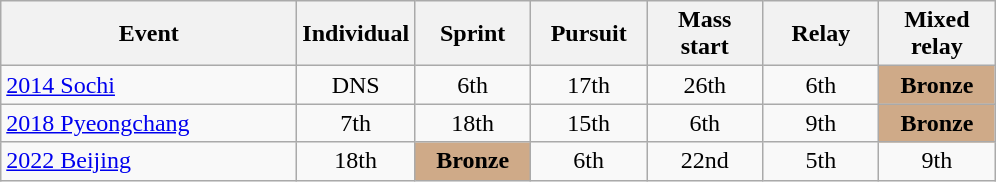<table class="wikitable" style="text-align: center;">
<tr ">
<th style="width:190px;">Event</th>
<th style="width:70px;">Individual</th>
<th style="width:70px;">Sprint</th>
<th style="width:70px;">Pursuit</th>
<th style="width:70px;">Mass start</th>
<th style="width:70px;">Relay</th>
<th style="width:70px;">Mixed relay</th>
</tr>
<tr>
<td align=left> <a href='#'>2014 Sochi</a></td>
<td>DNS</td>
<td>6th</td>
<td>17th</td>
<td>26th</td>
<td>6th</td>
<td style="background:#cfaa88;"><strong>Bronze</strong></td>
</tr>
<tr>
<td align=left> <a href='#'>2018 Pyeongchang</a></td>
<td>7th</td>
<td>18th</td>
<td>15th</td>
<td>6th</td>
<td>9th</td>
<td style="background:#cfaa88;"><strong>Bronze</strong></td>
</tr>
<tr>
<td align=left> <a href='#'>2022 Beijing</a></td>
<td>18th</td>
<td style="background:#cfaa88;"><strong>Bronze</strong></td>
<td>6th</td>
<td>22nd</td>
<td>5th</td>
<td>9th</td>
</tr>
</table>
